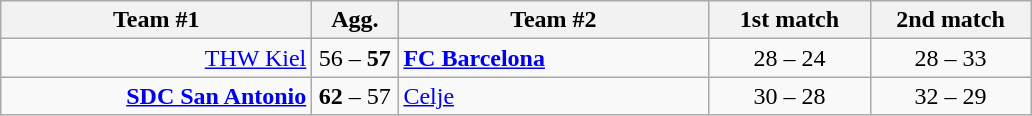<table class=wikitable style="text-align:center">
<tr>
<th width=200>Team #1</th>
<th width=50>Agg.</th>
<th width=200>Team #2</th>
<th width=100>1st match</th>
<th width=100>2nd match</th>
</tr>
<tr>
<td align=right><a href='#'>THW Kiel</a> </td>
<td>56 – <strong>57</strong></td>
<td align=left> <strong><a href='#'>FC Barcelona</a></strong></td>
<td>28 – 24</td>
<td>28 – 33</td>
</tr>
<tr>
<td align=right><strong><a href='#'>SDC San Antonio</a></strong> </td>
<td><strong>62</strong> – 57</td>
<td align=left> <a href='#'>Celje</a></td>
<td>30 –  28</td>
<td>32 – 29</td>
</tr>
</table>
